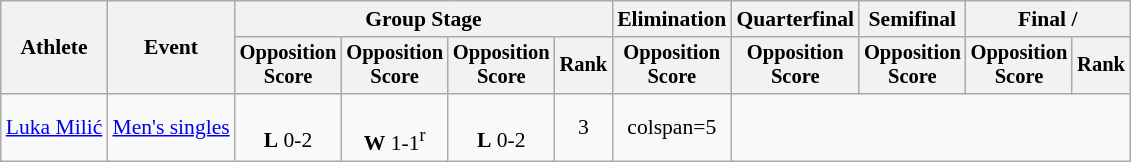<table class="wikitable" style="font-size:90%">
<tr>
<th rowspan=2>Athlete</th>
<th rowspan=2>Event</th>
<th colspan=4>Group Stage</th>
<th>Elimination</th>
<th>Quarterfinal</th>
<th>Semifinal</th>
<th colspan=2>Final / </th>
</tr>
<tr style="font-size:95%">
<th>Opposition<br>Score</th>
<th>Opposition<br>Score</th>
<th>Opposition<br>Score</th>
<th>Rank</th>
<th>Opposition<br>Score</th>
<th>Opposition<br>Score</th>
<th>Opposition<br>Score</th>
<th>Opposition<br>Score</th>
<th>Rank</th>
</tr>
<tr align=center>
<td align=left><a href='#'>Luka Milić</a></td>
<td align=left><a href='#'>Men's singles</a></td>
<td><br><strong>L</strong> 0-2</td>
<td><br><strong>W</strong> 1-1<sup>r</sup></td>
<td><br><strong>L</strong> 0-2</td>
<td>3</td>
<td>colspan=5 </td>
</tr>
</table>
